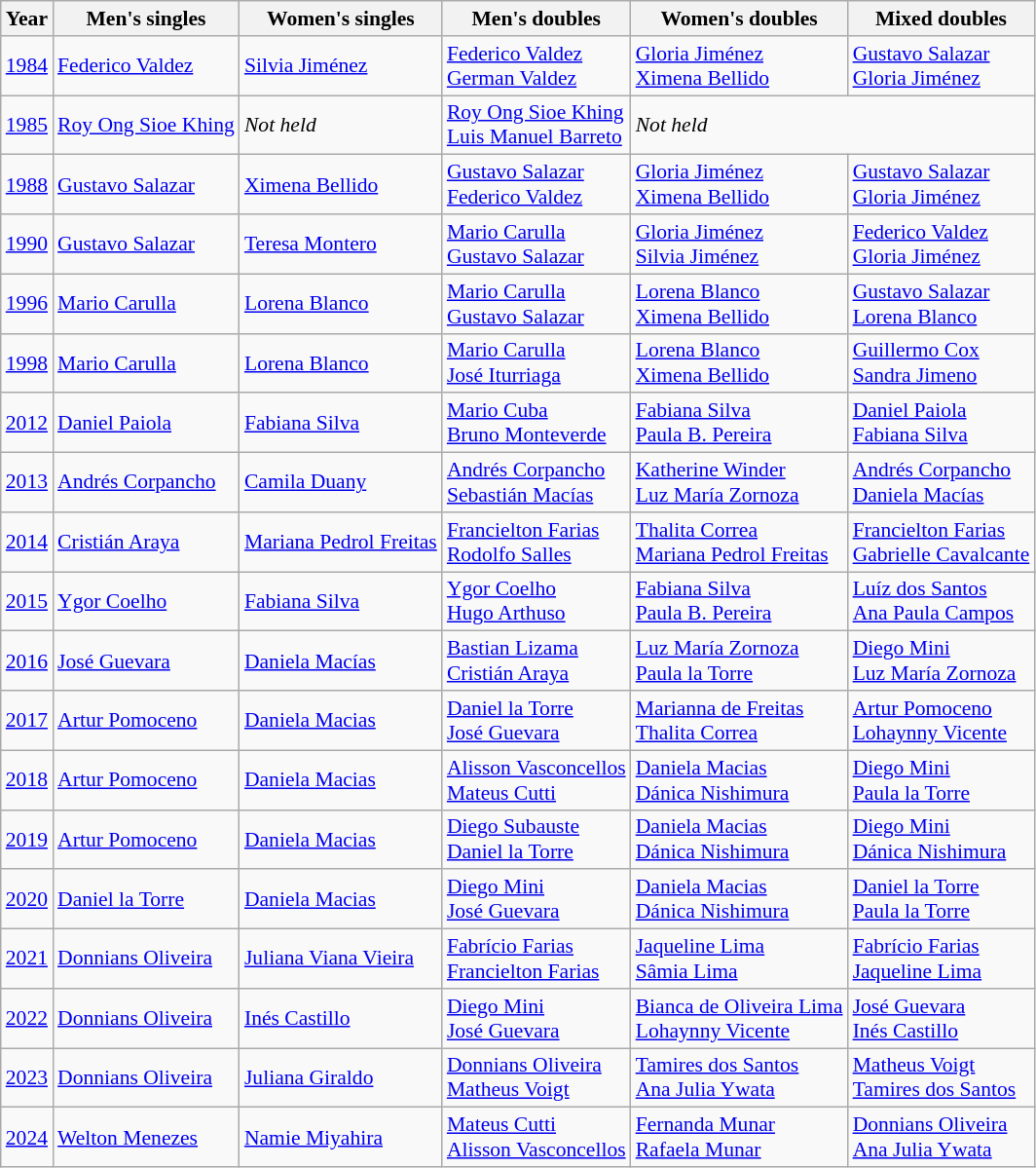<table class="wikitable" style="font-size:90%;">
<tr>
<th>Year</th>
<th>Men's singles</th>
<th>Women's singles</th>
<th>Men's doubles</th>
<th>Women's doubles</th>
<th>Mixed doubles</th>
</tr>
<tr>
<td><a href='#'>1984</a></td>
<td> <a href='#'>Federico Valdez</a></td>
<td> <a href='#'>Silvia Jiménez</a></td>
<td> <a href='#'>Federico Valdez</a><br>  <a href='#'>German Valdez</a></td>
<td> <a href='#'>Gloria Jiménez</a><br>  <a href='#'>Ximena Bellido</a></td>
<td> <a href='#'>Gustavo Salazar</a><br>  <a href='#'>Gloria Jiménez</a></td>
</tr>
<tr>
<td><a href='#'>1985</a></td>
<td> <a href='#'>Roy Ong Sioe Khing</a></td>
<td><em>Not held</em></td>
<td> <a href='#'>Roy Ong Sioe Khing</a> <br>  <a href='#'>Luis Manuel Barreto</a></td>
<td colspan="2"><em>Not held</em></td>
</tr>
<tr>
<td><a href='#'>1988</a></td>
<td> <a href='#'>Gustavo Salazar</a></td>
<td> <a href='#'>Ximena Bellido</a></td>
<td> <a href='#'>Gustavo Salazar</a><br>  <a href='#'>Federico Valdez</a></td>
<td> <a href='#'>Gloria Jiménez</a><br>  <a href='#'>Ximena Bellido</a></td>
<td> <a href='#'>Gustavo Salazar</a><br>  <a href='#'>Gloria Jiménez</a></td>
</tr>
<tr>
<td><a href='#'>1990</a></td>
<td> <a href='#'>Gustavo Salazar</a></td>
<td> <a href='#'>Teresa Montero</a></td>
<td> <a href='#'>Mario Carulla</a><br>  <a href='#'>Gustavo Salazar</a></td>
<td> <a href='#'>Gloria Jiménez</a><br>  <a href='#'>Silvia Jiménez</a></td>
<td> <a href='#'>Federico Valdez</a><br>  <a href='#'>Gloria Jiménez</a></td>
</tr>
<tr>
<td><a href='#'>1996</a></td>
<td> <a href='#'>Mario Carulla</a></td>
<td> <a href='#'>Lorena Blanco</a></td>
<td> <a href='#'>Mario Carulla</a><br>  <a href='#'>Gustavo Salazar</a></td>
<td> <a href='#'>Lorena Blanco</a><br>  <a href='#'>Ximena Bellido</a></td>
<td> <a href='#'>Gustavo Salazar</a><br>  <a href='#'>Lorena Blanco</a></td>
</tr>
<tr>
<td><a href='#'>1998</a></td>
<td> <a href='#'>Mario Carulla</a></td>
<td> <a href='#'>Lorena Blanco</a></td>
<td> <a href='#'>Mario Carulla</a><br>  <a href='#'>José Iturriaga</a></td>
<td> <a href='#'>Lorena Blanco</a><br>  <a href='#'>Ximena Bellido</a></td>
<td> <a href='#'>Guillermo Cox</a><br>  <a href='#'>Sandra Jimeno</a></td>
</tr>
<tr>
<td><a href='#'>2012</a></td>
<td> <a href='#'>Daniel Paiola</a></td>
<td> <a href='#'>Fabiana Silva</a></td>
<td> <a href='#'>Mario Cuba</a><br>  <a href='#'>Bruno Monteverde</a></td>
<td> <a href='#'>Fabiana Silva</a><br>  <a href='#'>Paula B. Pereira</a></td>
<td> <a href='#'>Daniel Paiola</a><br>  <a href='#'>Fabiana Silva</a></td>
</tr>
<tr>
<td><a href='#'>2013</a></td>
<td> <a href='#'>Andrés Corpancho</a></td>
<td> <a href='#'>Camila Duany</a></td>
<td> <a href='#'>Andrés Corpancho</a><br>  <a href='#'>Sebastián Macías</a></td>
<td> <a href='#'>Katherine Winder</a><br>  <a href='#'>Luz María Zornoza</a></td>
<td> <a href='#'>Andrés Corpancho</a><br>  <a href='#'>Daniela Macías</a></td>
</tr>
<tr>
<td><a href='#'>2014</a></td>
<td> <a href='#'>Cristián Araya</a></td>
<td> <a href='#'>Mariana Pedrol Freitas</a></td>
<td> <a href='#'>Francielton Farias</a><br>  <a href='#'>Rodolfo Salles</a></td>
<td> <a href='#'>Thalita Correa</a><br>  <a href='#'>Mariana Pedrol Freitas</a></td>
<td> <a href='#'>Francielton Farias</a><br>  <a href='#'>Gabrielle Cavalcante</a></td>
</tr>
<tr>
<td><a href='#'>2015</a></td>
<td> <a href='#'>Ygor Coelho</a></td>
<td> <a href='#'>Fabiana Silva</a></td>
<td> <a href='#'>Ygor Coelho</a><br>  <a href='#'>Hugo Arthuso</a></td>
<td> <a href='#'>Fabiana Silva</a><br>  <a href='#'>Paula B. Pereira</a></td>
<td> <a href='#'>Luíz dos Santos</a><br>  <a href='#'>Ana Paula Campos</a></td>
</tr>
<tr>
<td><a href='#'>2016</a></td>
<td> <a href='#'>José Guevara</a></td>
<td> <a href='#'>Daniela Macías</a></td>
<td> <a href='#'>Bastian Lizama</a><br>  <a href='#'>Cristián Araya</a></td>
<td> <a href='#'>Luz María Zornoza</a><br>  <a href='#'>Paula la Torre</a></td>
<td> <a href='#'>Diego Mini</a><br>  <a href='#'>Luz María Zornoza</a></td>
</tr>
<tr>
<td><a href='#'>2017</a></td>
<td> <a href='#'>Artur Pomoceno</a></td>
<td> <a href='#'>Daniela Macias</a></td>
<td> <a href='#'>Daniel la Torre</a><br> <a href='#'>José Guevara</a></td>
<td> <a href='#'>Marianna de Freitas</a><br>  <a href='#'>Thalita Correa</a></td>
<td> <a href='#'>Artur Pomoceno</a><br>  <a href='#'>Lohaynny Vicente</a></td>
</tr>
<tr>
<td><a href='#'>2018</a></td>
<td> <a href='#'>Artur Pomoceno</a></td>
<td> <a href='#'>Daniela Macias</a></td>
<td> <a href='#'>Alisson Vasconcellos</a><br> <a href='#'>Mateus Cutti</a></td>
<td> <a href='#'>Daniela Macias</a><br>  <a href='#'>Dánica Nishimura</a></td>
<td> <a href='#'>Diego Mini</a><br>  <a href='#'>Paula la Torre</a></td>
</tr>
<tr>
<td><a href='#'>2019</a></td>
<td> <a href='#'>Artur Pomoceno</a></td>
<td> <a href='#'>Daniela Macias</a></td>
<td> <a href='#'>Diego Subauste</a><br> <a href='#'>Daniel la Torre</a></td>
<td> <a href='#'>Daniela Macias</a><br>  <a href='#'>Dánica Nishimura</a></td>
<td> <a href='#'>Diego Mini</a><br>  <a href='#'>Dánica Nishimura</a></td>
</tr>
<tr>
<td><a href='#'>2020</a></td>
<td> <a href='#'>Daniel la Torre</a></td>
<td> <a href='#'>Daniela Macias</a></td>
<td> <a href='#'>Diego Mini</a><br> <a href='#'>José Guevara</a></td>
<td> <a href='#'>Daniela Macias</a><br>  <a href='#'>Dánica Nishimura</a></td>
<td> <a href='#'>Daniel la Torre</a><br>  <a href='#'>Paula la Torre</a></td>
</tr>
<tr>
<td><a href='#'>2021</a></td>
<td> <a href='#'>Donnians Oliveira</a></td>
<td> <a href='#'>Juliana Viana Vieira</a></td>
<td> <a href='#'>Fabrício Farias</a><br> <a href='#'>Francielton Farias</a></td>
<td> <a href='#'>Jaqueline Lima</a><br>  <a href='#'>Sâmia Lima</a></td>
<td> <a href='#'>Fabrício Farias</a><br>  <a href='#'>Jaqueline Lima</a></td>
</tr>
<tr>
<td><a href='#'>2022</a></td>
<td> <a href='#'>Donnians Oliveira</a></td>
<td> <a href='#'>Inés Castillo</a></td>
<td> <a href='#'>Diego Mini</a><br> <a href='#'>José Guevara</a></td>
<td> <a href='#'>Bianca de Oliveira Lima</a><br>  <a href='#'>Lohaynny Vicente</a></td>
<td> <a href='#'>José Guevara</a><br>  <a href='#'>Inés Castillo</a></td>
</tr>
<tr>
<td><a href='#'>2023</a></td>
<td> <a href='#'>Donnians Oliveira</a></td>
<td> <a href='#'>Juliana Giraldo</a></td>
<td> <a href='#'>Donnians Oliveira</a><br>  <a href='#'>Matheus Voigt</a></td>
<td> <a href='#'>Tamires dos Santos</a><br>  <a href='#'>Ana Julia Ywata</a></td>
<td> <a href='#'>Matheus Voigt</a><br>  <a href='#'>Tamires dos Santos</a></td>
</tr>
<tr>
<td><a href='#'>2024</a></td>
<td> <a href='#'>Welton Menezes</a></td>
<td> <a href='#'>Namie Miyahira</a></td>
<td> <a href='#'>Mateus Cutti</a><br>  <a href='#'>Alisson Vasconcellos</a></td>
<td> <a href='#'>Fernanda Munar</a><br>  <a href='#'>Rafaela Munar</a></td>
<td> <a href='#'>Donnians Oliveira</a><br>  <a href='#'>Ana Julia Ywata</a></td>
</tr>
</table>
